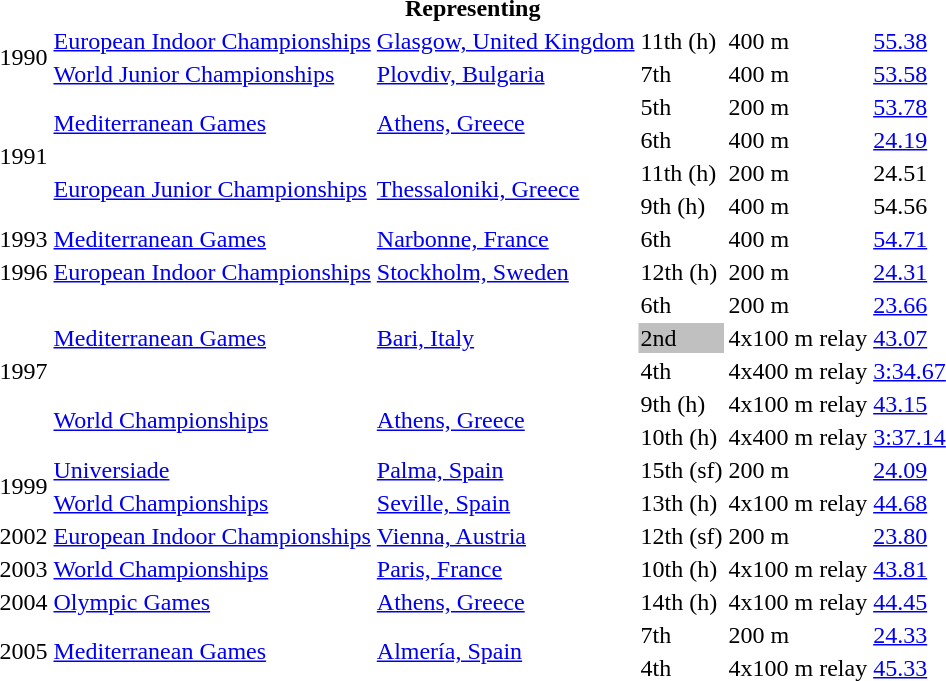<table>
<tr>
<th colspan="6">Representing </th>
</tr>
<tr>
<td rowspan=2>1990</td>
<td><a href='#'>European Indoor Championships</a></td>
<td><a href='#'>Glasgow, United Kingdom</a></td>
<td>11th (h)</td>
<td>400 m</td>
<td><a href='#'>55.38</a></td>
</tr>
<tr>
<td><a href='#'>World Junior Championships</a></td>
<td><a href='#'>Plovdiv, Bulgaria</a></td>
<td>7th</td>
<td>400 m</td>
<td><a href='#'>53.58</a></td>
</tr>
<tr>
<td rowspan=4>1991</td>
<td rowspan=2><a href='#'>Mediterranean Games</a></td>
<td rowspan=2><a href='#'>Athens, Greece</a></td>
<td>5th</td>
<td>200 m</td>
<td><a href='#'>53.78</a></td>
</tr>
<tr>
<td>6th</td>
<td>400 m</td>
<td><a href='#'>24.19</a></td>
</tr>
<tr>
<td rowspan=2><a href='#'>European Junior Championships</a></td>
<td rowspan=2><a href='#'>Thessaloniki, Greece</a></td>
<td>11th (h)</td>
<td>200 m</td>
<td>24.51</td>
</tr>
<tr>
<td>9th (h)</td>
<td>400 m</td>
<td>54.56</td>
</tr>
<tr>
<td>1993</td>
<td><a href='#'>Mediterranean Games</a></td>
<td><a href='#'>Narbonne, France</a></td>
<td>6th</td>
<td>400 m</td>
<td><a href='#'>54.71</a></td>
</tr>
<tr>
<td>1996</td>
<td><a href='#'>European Indoor Championships</a></td>
<td><a href='#'>Stockholm, Sweden</a></td>
<td>12th (h)</td>
<td>200 m</td>
<td><a href='#'>24.31</a></td>
</tr>
<tr>
<td rowspan=5>1997</td>
<td rowspan=3><a href='#'>Mediterranean Games</a></td>
<td rowspan=3><a href='#'>Bari, Italy</a></td>
<td>6th</td>
<td>200 m</td>
<td><a href='#'>23.66</a></td>
</tr>
<tr>
<td bgcolor=silver>2nd</td>
<td>4x100 m relay</td>
<td><a href='#'>43.07</a></td>
</tr>
<tr>
<td>4th</td>
<td>4x400 m relay</td>
<td><a href='#'>3:34.67</a></td>
</tr>
<tr>
<td rowspan=2><a href='#'>World Championships</a></td>
<td rowspan=2><a href='#'>Athens, Greece</a></td>
<td>9th (h)</td>
<td>4x100 m relay</td>
<td><a href='#'>43.15</a></td>
</tr>
<tr>
<td>10th (h)</td>
<td>4x400 m relay</td>
<td><a href='#'>3:37.14</a></td>
</tr>
<tr>
<td rowspan=2>1999</td>
<td><a href='#'>Universiade</a></td>
<td><a href='#'>Palma, Spain</a></td>
<td>15th (sf)</td>
<td>200 m</td>
<td><a href='#'>24.09</a></td>
</tr>
<tr>
<td><a href='#'>World Championships</a></td>
<td><a href='#'>Seville, Spain</a></td>
<td>13th (h)</td>
<td>4x100 m relay</td>
<td><a href='#'>44.68</a></td>
</tr>
<tr>
<td>2002</td>
<td><a href='#'>European Indoor Championships</a></td>
<td><a href='#'>Vienna, Austria</a></td>
<td>12th (sf)</td>
<td>200 m</td>
<td><a href='#'>23.80</a></td>
</tr>
<tr>
<td>2003</td>
<td><a href='#'>World Championships</a></td>
<td><a href='#'>Paris, France</a></td>
<td>10th (h)</td>
<td>4x100 m relay</td>
<td><a href='#'>43.81</a></td>
</tr>
<tr>
<td>2004</td>
<td><a href='#'>Olympic Games</a></td>
<td><a href='#'>Athens, Greece</a></td>
<td>14th (h)</td>
<td>4x100 m relay</td>
<td><a href='#'>44.45</a></td>
</tr>
<tr>
<td rowspan=2>2005</td>
<td rowspan=2><a href='#'>Mediterranean Games</a></td>
<td rowspan=2><a href='#'>Almería, Spain</a></td>
<td>7th</td>
<td>200 m</td>
<td><a href='#'>24.33</a></td>
</tr>
<tr>
<td>4th</td>
<td>4x100 m relay</td>
<td><a href='#'>45.33</a></td>
</tr>
</table>
